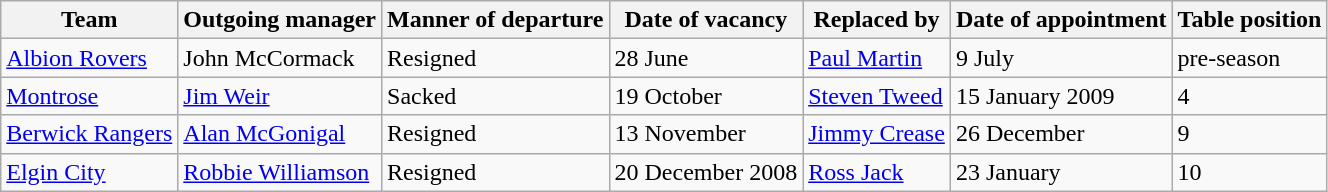<table class="wikitable">
<tr>
<th>Team</th>
<th>Outgoing manager</th>
<th>Manner of departure</th>
<th>Date of vacancy</th>
<th>Replaced by</th>
<th>Date of appointment</th>
<th>Table position</th>
</tr>
<tr>
<td><a href='#'>Albion Rovers</a></td>
<td> John McCormack</td>
<td>Resigned</td>
<td>28 June</td>
<td> <a href='#'>Paul Martin</a></td>
<td>9 July</td>
<td>pre-season</td>
</tr>
<tr>
<td><a href='#'>Montrose</a></td>
<td> <a href='#'>Jim Weir</a></td>
<td>Sacked</td>
<td>19 October</td>
<td> <a href='#'>Steven Tweed</a></td>
<td>15 January 2009</td>
<td>4</td>
</tr>
<tr>
<td><a href='#'>Berwick Rangers</a></td>
<td> <a href='#'>Alan McGonigal</a></td>
<td>Resigned</td>
<td>13 November</td>
<td> <a href='#'>Jimmy Crease</a></td>
<td>26 December</td>
<td>9</td>
</tr>
<tr>
<td><a href='#'>Elgin City</a></td>
<td> <a href='#'>Robbie Williamson</a></td>
<td>Resigned</td>
<td>20 December 2008</td>
<td> <a href='#'>Ross Jack</a></td>
<td>23 January</td>
<td>10</td>
</tr>
</table>
